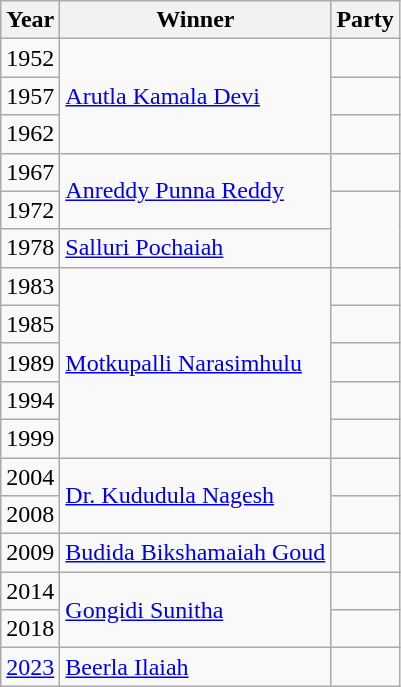<table class="wikitable sortable">
<tr>
<th>Year</th>
<th>Winner</th>
<th colspan=2>Party</th>
</tr>
<tr>
<td>1952</td>
<td rowspan=3><a href='#'>Arutla Kamala Devi</a></td>
<td></td>
</tr>
<tr>
<td>1957</td>
</tr>
<tr>
<td>1962</td>
<td></td>
</tr>
<tr>
<td>1967</td>
<td rowspan=2><a href='#'>Anreddy Punna Reddy</a></td>
<td></td>
</tr>
<tr>
<td>1972</td>
</tr>
<tr>
<td>1978</td>
<td><a href='#'>Salluri Pochaiah</a></td>
</tr>
<tr>
<td>1983</td>
<td rowspan=5><a href='#'>Motkupalli Narasimhulu</a></td>
<td></td>
</tr>
<tr>
<td>1985</td>
</tr>
<tr>
<td>1989</td>
<td></td>
</tr>
<tr>
<td>1994</td>
<td></td>
</tr>
<tr>
<td>1999</td>
<td></td>
</tr>
<tr>
<td>2004</td>
<td rowspan=2><a href='#'>Dr. Kududula Nagesh</a></td>
<td></td>
</tr>
<tr>
<td>2008</td>
</tr>
<tr>
<td>2009</td>
<td><a href='#'>Budida Bikshamaiah Goud</a></td>
<td></td>
</tr>
<tr>
<td>2014</td>
<td rowspan=2><a href='#'>Gongidi Sunitha</a></td>
<td></td>
</tr>
<tr>
<td>2018</td>
</tr>
<tr>
<td><a href='#'>2023</a></td>
<td><a href='#'>Beerla Ilaiah</a></td>
<td></td>
</tr>
</table>
